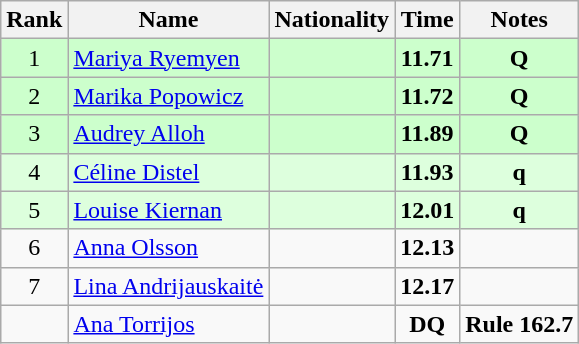<table class="wikitable sortable" style="text-align:center">
<tr>
<th>Rank</th>
<th>Name</th>
<th>Nationality</th>
<th>Time</th>
<th>Notes</th>
</tr>
<tr bgcolor=ccffcc>
<td>1</td>
<td align=left><a href='#'>Mariya Ryemyen</a></td>
<td align=left></td>
<td><strong>11.71</strong></td>
<td><strong>Q</strong></td>
</tr>
<tr bgcolor=ccffcc>
<td>2</td>
<td align=left><a href='#'>Marika Popowicz</a></td>
<td align=left></td>
<td><strong>11.72</strong></td>
<td><strong>Q</strong></td>
</tr>
<tr bgcolor=ccffcc>
<td>3</td>
<td align=left><a href='#'>Audrey Alloh</a></td>
<td align=left></td>
<td><strong>11.89</strong></td>
<td><strong>Q</strong></td>
</tr>
<tr bgcolor=ddffdd>
<td>4</td>
<td align=left><a href='#'>Céline Distel</a></td>
<td align=left></td>
<td><strong>11.93</strong></td>
<td><strong>q</strong></td>
</tr>
<tr bgcolor=ddffdd>
<td>5</td>
<td align=left><a href='#'>Louise Kiernan</a></td>
<td align=left></td>
<td><strong>12.01</strong></td>
<td><strong>q</strong></td>
</tr>
<tr>
<td>6</td>
<td align=left><a href='#'>Anna Olsson</a></td>
<td align=left></td>
<td><strong>12.13</strong></td>
<td></td>
</tr>
<tr>
<td>7</td>
<td align=left><a href='#'>Lina Andrijauskaitė</a></td>
<td align=left></td>
<td><strong>12.17</strong></td>
<td></td>
</tr>
<tr>
<td></td>
<td align=left><a href='#'>Ana Torrijos</a></td>
<td align=left></td>
<td><strong>DQ</strong></td>
<td><strong>Rule 162.7</strong></td>
</tr>
</table>
